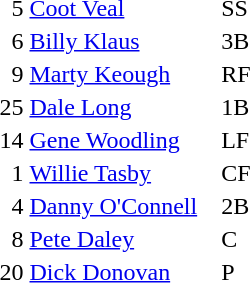<table>
<tr>
<td>  5</td>
<td><a href='#'>Coot Veal</a></td>
<td>SS</td>
</tr>
<tr>
<td>  6</td>
<td><a href='#'>Billy Klaus</a></td>
<td>3B</td>
</tr>
<tr>
<td>  9</td>
<td><a href='#'>Marty Keough</a></td>
<td>RF</td>
</tr>
<tr>
<td>25</td>
<td><a href='#'>Dale Long</a></td>
<td>1B</td>
</tr>
<tr>
<td>14</td>
<td><a href='#'>Gene Woodling</a></td>
<td>LF</td>
</tr>
<tr>
<td>  1</td>
<td><a href='#'>Willie Tasby</a></td>
<td>CF</td>
</tr>
<tr>
<td>  4</td>
<td><a href='#'>Danny O'Connell</a>   </td>
<td>2B</td>
</tr>
<tr>
<td>  8</td>
<td><a href='#'>Pete Daley</a></td>
<td>C</td>
</tr>
<tr>
<td>20</td>
<td><a href='#'>Dick Donovan</a></td>
<td>P</td>
</tr>
<tr>
</tr>
</table>
